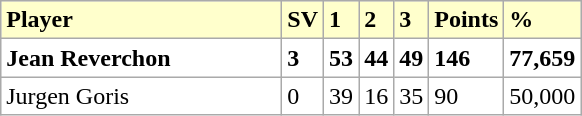<table class="wikitable">
<tr bgcolor="#ffffcc">
<td width=180><strong>Player</strong></td>
<td><strong>SV</strong></td>
<td><strong>1</strong></td>
<td><strong>2</strong></td>
<td><strong>3</strong></td>
<td><strong>Points</strong></td>
<td><strong>%</strong></td>
</tr>
<tr bgcolor="FFFFFF">
<td> <strong>Jean Reverchon</strong></td>
<td><strong>3</strong></td>
<td><strong>53</strong></td>
<td><strong>44</strong></td>
<td><strong>49</strong></td>
<td><strong>146</strong></td>
<td><strong>77,659</strong></td>
</tr>
<tr bgcolor="FFFFFF">
<td> Jurgen Goris</td>
<td>0</td>
<td>39</td>
<td>16</td>
<td>35</td>
<td>90</td>
<td>50,000</td>
</tr>
</table>
